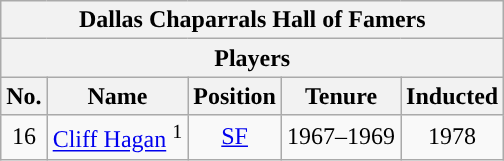<table class="wikitable" style="text-align:center">
<tr>
<th colspan="5">Dallas Chaparrals Hall of Famers</th>
</tr>
<tr>
<th colspan="5" style="text-align:center; ">Players</th>
</tr>
<tr>
<th>No.</th>
<th>Name</th>
<th>Position</th>
<th>Tenure</th>
<th>Inducted</th>
</tr>
<tr>
<td>16</td>
<td><a href='#'>Cliff Hagan</a> <sup>1</sup></td>
<td><a href='#'>SF</a></td>
<td>1967–1969</td>
<td>1978</td>
</tr>
</table>
